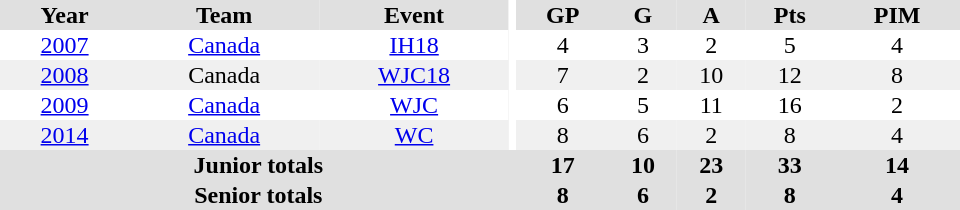<table border="0" cellpadding="1" cellspacing="0" ID="Table3" style="text-align:center; width:40em">
<tr bgcolor="#e0e0e0">
<th>Year</th>
<th>Team</th>
<th>Event</th>
<th rowspan="102" bgcolor="#ffffff"></th>
<th>GP</th>
<th>G</th>
<th>A</th>
<th>Pts</th>
<th>PIM</th>
</tr>
<tr>
<td><a href='#'>2007</a></td>
<td><a href='#'>Canada</a></td>
<td><a href='#'>IH18</a></td>
<td>4</td>
<td>3</td>
<td>2</td>
<td>5</td>
<td>4</td>
</tr>
<tr bgcolor="#f0f0f0">
<td><a href='#'>2008</a></td>
<td>Canada</td>
<td><a href='#'>WJC18</a></td>
<td>7</td>
<td>2</td>
<td>10</td>
<td>12</td>
<td>8</td>
</tr>
<tr>
<td><a href='#'>2009</a></td>
<td><a href='#'>Canada</a></td>
<td><a href='#'>WJC</a></td>
<td>6</td>
<td>5</td>
<td>11</td>
<td>16</td>
<td>2</td>
</tr>
<tr bgcolor="#f0f0f0">
<td><a href='#'>2014</a></td>
<td><a href='#'>Canada</a></td>
<td><a href='#'>WC</a></td>
<td>8</td>
<td>6</td>
<td>2</td>
<td>8</td>
<td>4</td>
</tr>
<tr bgcolor="#e0e0e0">
<th colspan="4">Junior totals</th>
<th>17</th>
<th>10</th>
<th>23</th>
<th>33</th>
<th>14</th>
</tr>
<tr bgcolor="#e0e0e0">
<th colspan="4">Senior totals</th>
<th>8</th>
<th>6</th>
<th>2</th>
<th>8</th>
<th>4</th>
</tr>
</table>
